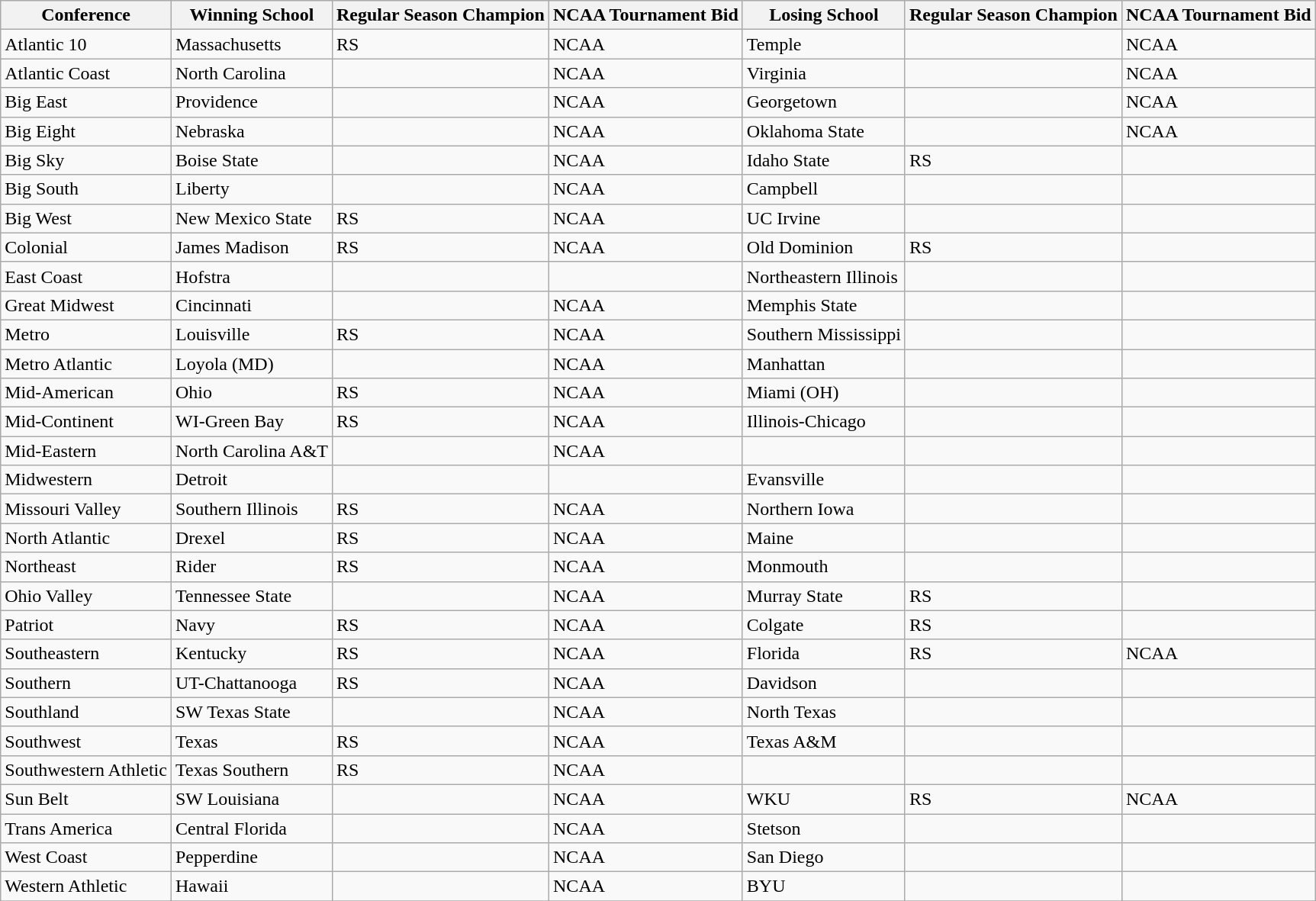<table class="wikitable">
<tr>
<th>Conference</th>
<th>Winning School</th>
<th>Regular Season Champion</th>
<th>NCAA Tournament Bid</th>
<th>Losing School</th>
<th>Regular Season Champion</th>
<th>NCAA Tournament Bid</th>
</tr>
<tr>
<td>Atlantic 10</td>
<td>Massachusetts</td>
<td>RS</td>
<td>NCAA</td>
<td>Temple</td>
<td></td>
<td>NCAA</td>
</tr>
<tr>
<td>Atlantic Coast</td>
<td>North Carolina</td>
<td></td>
<td>NCAA</td>
<td>Virginia</td>
<td></td>
<td>NCAA</td>
</tr>
<tr>
<td>Big East</td>
<td>Providence</td>
<td></td>
<td>NCAA</td>
<td>Georgetown</td>
<td></td>
<td>NCAA</td>
</tr>
<tr>
<td>Big Eight</td>
<td>Nebraska</td>
<td></td>
<td>NCAA</td>
<td>Oklahoma State</td>
<td></td>
<td>NCAA</td>
</tr>
<tr>
<td>Big Sky</td>
<td>Boise State</td>
<td></td>
<td>NCAA</td>
<td>Idaho State</td>
<td>RS</td>
<td></td>
</tr>
<tr>
<td>Big South</td>
<td>Liberty</td>
<td></td>
<td>NCAA</td>
<td>Campbell</td>
<td></td>
<td></td>
</tr>
<tr>
<td>Big West</td>
<td>New Mexico State</td>
<td>RS</td>
<td>NCAA</td>
<td>UC Irvine</td>
<td></td>
<td></td>
</tr>
<tr>
<td>Colonial</td>
<td>James Madison</td>
<td>RS</td>
<td>NCAA</td>
<td>Old Dominion</td>
<td>RS</td>
<td></td>
</tr>
<tr>
<td>East Coast</td>
<td>Hofstra</td>
<td></td>
<td></td>
<td>Northeastern Illinois</td>
<td></td>
<td></td>
</tr>
<tr>
<td>Great Midwest</td>
<td>Cincinnati</td>
<td></td>
<td>NCAA</td>
<td>Memphis State</td>
<td></td>
<td></td>
</tr>
<tr>
<td>Metro</td>
<td>Louisville</td>
<td>RS</td>
<td>NCAA</td>
<td>Southern Mississippi</td>
<td></td>
<td></td>
</tr>
<tr>
<td>Metro Atlantic</td>
<td>Loyola (MD)</td>
<td></td>
<td>NCAA</td>
<td>Manhattan</td>
<td></td>
<td></td>
</tr>
<tr>
<td>Mid-American</td>
<td>Ohio</td>
<td>RS</td>
<td>NCAA</td>
<td>Miami (OH)</td>
<td></td>
<td></td>
</tr>
<tr>
<td>Mid-Continent</td>
<td>WI-Green Bay</td>
<td>RS</td>
<td>NCAA</td>
<td>Illinois-Chicago</td>
<td></td>
<td></td>
</tr>
<tr>
<td>Mid-Eastern</td>
<td>North Carolina A&T</td>
<td></td>
<td>NCAA</td>
<td></td>
<td></td>
<td></td>
</tr>
<tr>
<td>Midwestern</td>
<td>Detroit</td>
<td></td>
<td></td>
<td>Evansville</td>
<td></td>
<td></td>
</tr>
<tr>
<td>Missouri Valley</td>
<td>Southern Illinois</td>
<td>RS</td>
<td>NCAA</td>
<td>Northern Iowa</td>
<td></td>
<td></td>
</tr>
<tr>
<td>North Atlantic</td>
<td>Drexel</td>
<td>RS</td>
<td>NCAA</td>
<td>Maine</td>
<td></td>
<td></td>
</tr>
<tr>
<td>Northeast</td>
<td>Rider</td>
<td>RS</td>
<td>NCAA</td>
<td>Monmouth</td>
<td></td>
<td></td>
</tr>
<tr>
<td>Ohio Valley</td>
<td>Tennessee State</td>
<td></td>
<td>NCAA</td>
<td>Murray State</td>
<td>RS</td>
<td></td>
</tr>
<tr>
<td>Patriot</td>
<td>Navy</td>
<td>RS</td>
<td>NCAA</td>
<td>Colgate</td>
<td>RS</td>
<td></td>
</tr>
<tr>
<td>Southeastern</td>
<td>Kentucky</td>
<td>RS</td>
<td>NCAA</td>
<td>Florida</td>
<td>RS</td>
<td>NCAA</td>
</tr>
<tr>
<td>Southern</td>
<td>UT-Chattanooga</td>
<td>RS</td>
<td>NCAA</td>
<td>Davidson</td>
<td></td>
<td></td>
</tr>
<tr>
<td>Southland</td>
<td>SW Texas State</td>
<td></td>
<td>NCAA</td>
<td>North Texas</td>
<td></td>
<td></td>
</tr>
<tr>
<td>Southwest</td>
<td>Texas</td>
<td>RS</td>
<td>NCAA</td>
<td>Texas A&M</td>
<td></td>
<td></td>
</tr>
<tr>
<td>Southwestern Athletic</td>
<td>Texas Southern</td>
<td>RS</td>
<td>NCAA</td>
<td></td>
<td></td>
<td></td>
</tr>
<tr>
<td>Sun Belt</td>
<td>SW Louisiana</td>
<td></td>
<td>NCAA</td>
<td>WKU</td>
<td>RS</td>
<td>NCAA</td>
</tr>
<tr>
<td>Trans America</td>
<td>Central Florida</td>
<td></td>
<td>NCAA</td>
<td>Stetson</td>
<td></td>
<td></td>
</tr>
<tr>
<td>West Coast</td>
<td>Pepperdine</td>
<td></td>
<td>NCAA</td>
<td>San Diego</td>
<td></td>
<td></td>
</tr>
<tr>
<td>Western Athletic</td>
<td>Hawaii</td>
<td></td>
<td>NCAA</td>
<td>BYU</td>
<td></td>
<td></td>
</tr>
<tr>
</tr>
</table>
